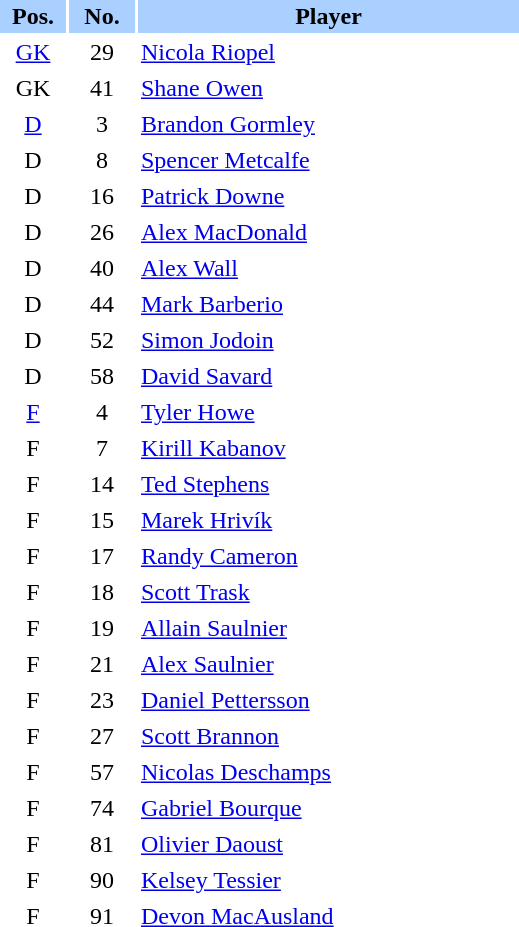<table border="0" cellspacing="2" cellpadding="2">
<tr bgcolor=AAD0FF>
<th width=40>Pos.</th>
<th width=40>No.</th>
<th width=250>Player</th>
</tr>
<tr>
<td style="text-align:center;"><a href='#'>GK</a></td>
<td style="text-align:center;">29</td>
<td><a href='#'>Nicola Riopel</a></td>
</tr>
<tr>
<td style="text-align:center;">GK</td>
<td style="text-align:center;">41</td>
<td><a href='#'>Shane Owen</a></td>
</tr>
<tr>
<td style="text-align:center;"><a href='#'>D</a></td>
<td style="text-align:center;">3</td>
<td><a href='#'>Brandon Gormley</a></td>
</tr>
<tr>
<td style="text-align:center;">D</td>
<td style="text-align:center;">8</td>
<td><a href='#'>Spencer Metcalfe</a></td>
</tr>
<tr>
<td style="text-align:center;">D</td>
<td style="text-align:center;">16</td>
<td><a href='#'>Patrick Downe</a></td>
</tr>
<tr>
<td style="text-align:center;">D</td>
<td style="text-align:center;">26</td>
<td><a href='#'>Alex MacDonald</a></td>
</tr>
<tr>
<td style="text-align:center;">D</td>
<td style="text-align:center;">40</td>
<td><a href='#'>Alex Wall</a></td>
</tr>
<tr>
<td style="text-align:center;">D</td>
<td style="text-align:center;">44</td>
<td><a href='#'>Mark Barberio</a></td>
</tr>
<tr>
<td style="text-align:center;">D</td>
<td style="text-align:center;">52</td>
<td><a href='#'>Simon Jodoin</a></td>
</tr>
<tr>
<td style="text-align:center;">D</td>
<td style="text-align:center;">58</td>
<td><a href='#'>David Savard</a></td>
</tr>
<tr>
<td style="text-align:center;"><a href='#'>F</a></td>
<td style="text-align:center;">4</td>
<td><a href='#'>Tyler Howe</a></td>
</tr>
<tr>
<td style="text-align:center;">F</td>
<td style="text-align:center;">7</td>
<td><a href='#'>Kirill Kabanov</a></td>
</tr>
<tr>
<td style="text-align:center;">F</td>
<td style="text-align:center;">14</td>
<td><a href='#'>Ted Stephens</a></td>
</tr>
<tr>
<td style="text-align:center;">F</td>
<td style="text-align:center;">15</td>
<td><a href='#'>Marek Hrivík</a></td>
</tr>
<tr>
<td style="text-align:center;">F</td>
<td style="text-align:center;">17</td>
<td><a href='#'>Randy Cameron</a></td>
</tr>
<tr>
<td style="text-align:center;">F</td>
<td style="text-align:center;">18</td>
<td><a href='#'>Scott Trask</a></td>
</tr>
<tr>
<td style="text-align:center;">F</td>
<td style="text-align:center;">19</td>
<td><a href='#'>Allain Saulnier</a></td>
</tr>
<tr>
<td style="text-align:center;">F</td>
<td style="text-align:center;">21</td>
<td><a href='#'>Alex Saulnier</a></td>
</tr>
<tr>
<td style="text-align:center;">F</td>
<td style="text-align:center;">23</td>
<td><a href='#'>Daniel Pettersson</a></td>
</tr>
<tr>
<td style="text-align:center;">F</td>
<td style="text-align:center;">27</td>
<td><a href='#'>Scott Brannon</a></td>
</tr>
<tr>
<td style="text-align:center;">F</td>
<td style="text-align:center;">57</td>
<td><a href='#'>Nicolas Deschamps</a></td>
</tr>
<tr>
<td style="text-align:center;">F</td>
<td style="text-align:center;">74</td>
<td><a href='#'>Gabriel Bourque</a></td>
</tr>
<tr>
<td style="text-align:center;">F</td>
<td style="text-align:center;">81</td>
<td><a href='#'>Olivier Daoust</a></td>
</tr>
<tr>
<td style="text-align:center;">F</td>
<td style="text-align:center;">90</td>
<td><a href='#'>Kelsey Tessier</a></td>
</tr>
<tr>
<td style="text-align:center;">F</td>
<td style="text-align:center;">91</td>
<td><a href='#'>Devon MacAusland</a></td>
</tr>
</table>
